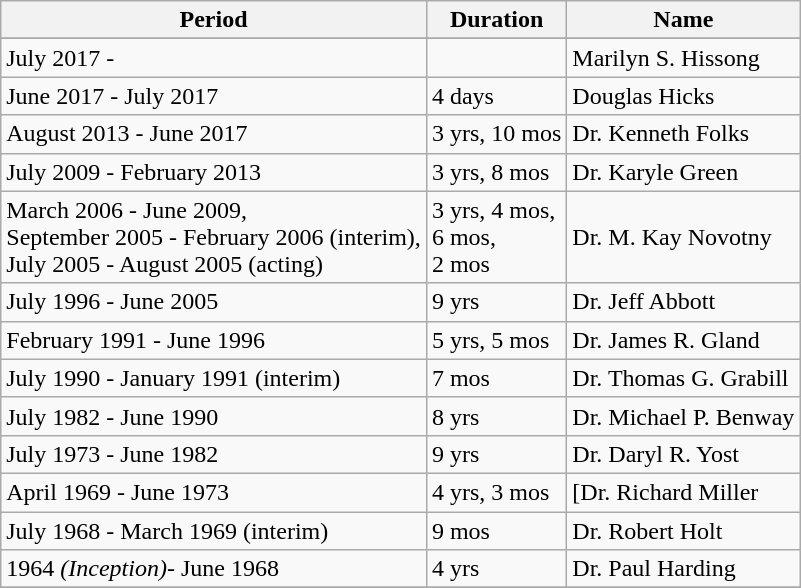<table class="wikitable">
<tr>
<th>Period</th>
<th>Duration</th>
<th>Name</th>
</tr>
<tr>
</tr>
<tr>
</tr>
<tr>
<td>July 2017 -</td>
<td></td>
<td>Marilyn S. Hissong</td>
</tr>
<tr>
<td>June 2017 - July 2017</td>
<td>4 days</td>
<td>Douglas Hicks</td>
</tr>
<tr>
<td>August 2013 - June 2017 </td>
<td>3 yrs, 10 mos</td>
<td>Dr. Kenneth Folks</td>
</tr>
<tr>
<td>July 2009 - February 2013</td>
<td>3 yrs, 8 mos</td>
<td>Dr. Karyle Green</td>
</tr>
<tr>
<td>March 2006 - June 2009,<br>September 2005 - February 2006 (interim),<br>July 2005 - August 2005 (acting)</td>
<td>3 yrs, 4 mos,<br>6 mos,<br>2 mos</td>
<td>Dr. M. Kay Novotny</td>
</tr>
<tr>
<td>July 1996 - June 2005</td>
<td>9 yrs</td>
<td>Dr. Jeff Abbott</td>
</tr>
<tr>
<td>February 1991 - June 1996</td>
<td>5 yrs, 5 mos</td>
<td>Dr. James R. Gland</td>
</tr>
<tr>
<td>July 1990 - January 1991 (interim)</td>
<td>7 mos</td>
<td>Dr. Thomas G. Grabill</td>
</tr>
<tr>
<td>July 1982 - June 1990</td>
<td>8 yrs</td>
<td>Dr. Michael P. Benway</td>
</tr>
<tr>
<td>July 1973 - June 1982</td>
<td>9 yrs</td>
<td>Dr. Daryl R. Yost</td>
</tr>
<tr>
<td>April 1969 - June 1973</td>
<td>4 yrs, 3 mos</td>
<td>[Dr. Richard Miller</td>
</tr>
<tr>
<td>July 1968 - March 1969 (interim)</td>
<td>9 mos</td>
<td>Dr. Robert Holt</td>
</tr>
<tr>
<td>1964 <em>(Inception)</em>- June 1968</td>
<td>4 yrs</td>
<td>Dr. Paul Harding</td>
</tr>
<tr>
</tr>
</table>
